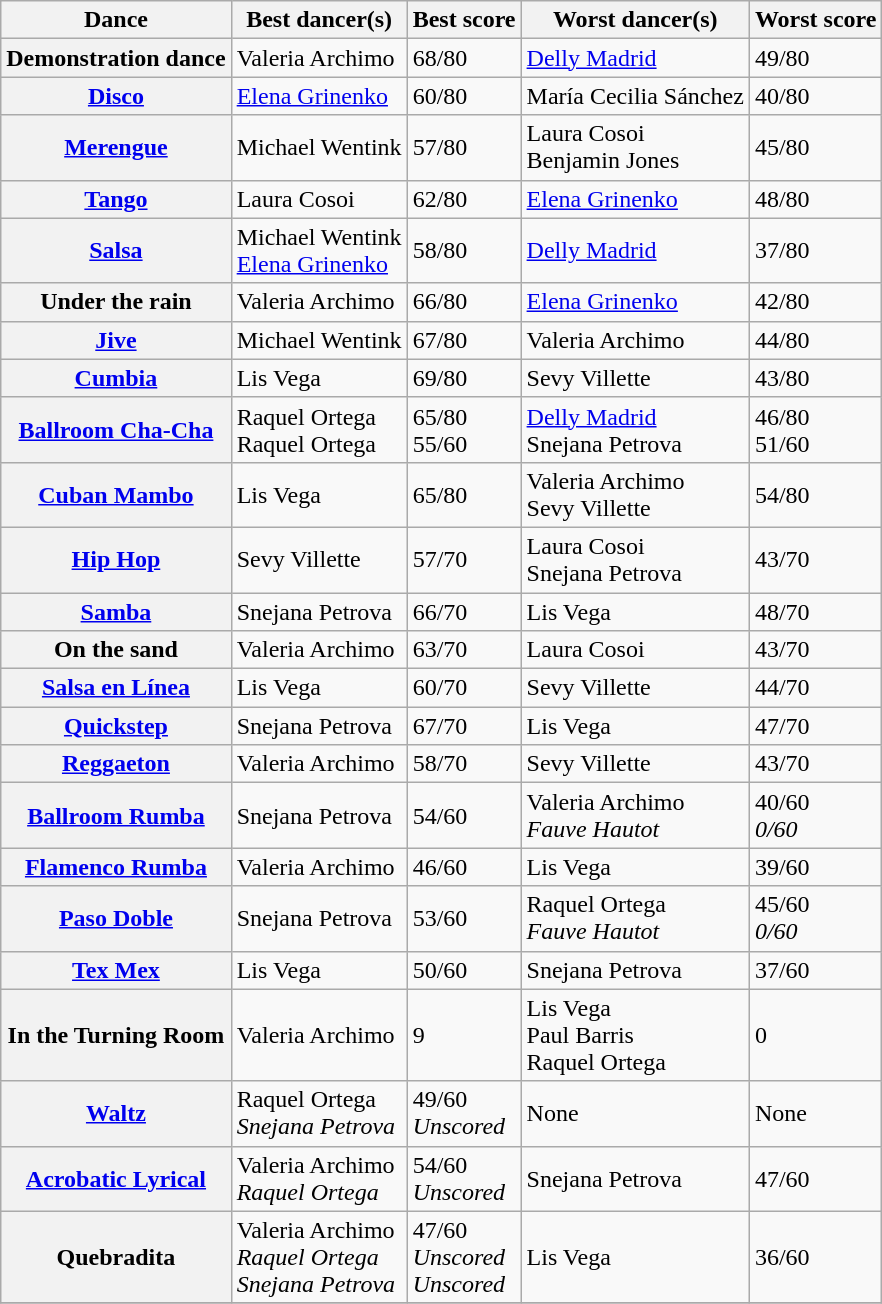<table class="wikitable sortable">
<tr>
<th>Dance</th>
<th>Best dancer(s)</th>
<th>Best score</th>
<th>Worst dancer(s)</th>
<th>Worst score</th>
</tr>
<tr>
<th><strong>Demonstration dance</strong></th>
<td>Valeria Archimo</td>
<td>68/80</td>
<td><a href='#'>Delly Madrid</a></td>
<td>49/80</td>
</tr>
<tr>
<th><strong><a href='#'>Disco</a></strong></th>
<td><a href='#'>Elena Grinenko</a></td>
<td>60/80</td>
<td>María Cecilia Sánchez</td>
<td>40/80</td>
</tr>
<tr>
<th><strong><a href='#'>Merengue</a></strong></th>
<td>Michael Wentink</td>
<td>57/80</td>
<td>Laura Cosoi<br>Benjamin Jones</td>
<td>45/80</td>
</tr>
<tr>
<th><strong><a href='#'>Tango</a></strong></th>
<td>Laura Cosoi</td>
<td>62/80</td>
<td><a href='#'>Elena Grinenko</a></td>
<td>48/80</td>
</tr>
<tr>
<th><strong><a href='#'>Salsa</a></strong></th>
<td>Michael Wentink<br><a href='#'>Elena Grinenko</a></td>
<td>58/80</td>
<td><a href='#'>Delly Madrid</a></td>
<td>37/80</td>
</tr>
<tr>
<th><strong>Under the rain</strong></th>
<td>Valeria Archimo</td>
<td>66/80</td>
<td><a href='#'>Elena Grinenko</a></td>
<td>42/80</td>
</tr>
<tr>
<th><strong><a href='#'>Jive</a></strong></th>
<td>Michael Wentink</td>
<td>67/80</td>
<td>Valeria Archimo</td>
<td>44/80</td>
</tr>
<tr>
<th><strong><a href='#'>Cumbia</a></strong></th>
<td>Lis Vega</td>
<td>69/80</td>
<td>Sevy Villette</td>
<td>43/80</td>
</tr>
<tr>
<th><strong><a href='#'>Ballroom Cha-Cha</a></strong></th>
<td>Raquel Ortega<br>Raquel Ortega</td>
<td>65/80<br>55/60</td>
<td><a href='#'>Delly Madrid</a><br>Snejana Petrova</td>
<td>46/80<br>51/60</td>
</tr>
<tr>
<th><strong><a href='#'>Cuban Mambo</a></strong></th>
<td>Lis Vega</td>
<td>65/80</td>
<td>Valeria Archimo<br>Sevy Villette</td>
<td>54/80</td>
</tr>
<tr>
<th><strong><a href='#'>Hip Hop</a></strong></th>
<td>Sevy Villette</td>
<td>57/70</td>
<td>Laura Cosoi<br>Snejana Petrova</td>
<td>43/70</td>
</tr>
<tr>
<th><strong><a href='#'>Samba</a></strong></th>
<td>Snejana Petrova</td>
<td>66/70</td>
<td>Lis Vega</td>
<td>48/70</td>
</tr>
<tr>
<th><strong>On the sand</strong></th>
<td>Valeria Archimo</td>
<td>63/70</td>
<td>Laura Cosoi</td>
<td>43/70</td>
</tr>
<tr>
<th><strong><a href='#'>Salsa en Línea</a></strong></th>
<td>Lis Vega</td>
<td>60/70</td>
<td>Sevy Villette</td>
<td>44/70</td>
</tr>
<tr>
<th><strong><a href='#'>Quickstep</a></strong></th>
<td>Snejana Petrova</td>
<td>67/70</td>
<td>Lis Vega</td>
<td>47/70</td>
</tr>
<tr>
<th><strong><a href='#'>Reggaeton</a></strong></th>
<td>Valeria Archimo</td>
<td>58/70</td>
<td>Sevy Villette</td>
<td>43/70</td>
</tr>
<tr>
<th><a href='#'>Ballroom Rumba</a></th>
<td>Snejana Petrova</td>
<td>54/60</td>
<td>Valeria Archimo<br><em>Fauve Hautot</em></td>
<td>40/60<br><em>0/60</em></td>
</tr>
<tr>
<th><strong><a href='#'>Flamenco Rumba</a></strong></th>
<td>Valeria Archimo</td>
<td>46/60</td>
<td>Lis Vega</td>
<td>39/60</td>
</tr>
<tr>
<th><strong><a href='#'>Paso Doble</a></strong></th>
<td>Snejana Petrova</td>
<td>53/60</td>
<td>Raquel Ortega<br><em>Fauve Hautot</em></td>
<td>45/60<br><em>0/60</em></td>
</tr>
<tr>
<th><strong><a href='#'>Tex Mex</a></strong></th>
<td>Lis Vega</td>
<td>50/60</td>
<td>Snejana Petrova</td>
<td>37/60</td>
</tr>
<tr>
<th><strong>In the Turning Room</strong></th>
<td>Valeria Archimo</td>
<td>9</td>
<td>Lis Vega<br>Paul Barris<br>Raquel Ortega</td>
<td>0</td>
</tr>
<tr>
<th><strong><a href='#'>Waltz</a></strong></th>
<td>Raquel Ortega<br><em>Snejana Petrova</em></td>
<td>49/60<br><em>Unscored</em></td>
<td>None</td>
<td>None</td>
</tr>
<tr>
<th><strong><a href='#'>Acrobatic Lyrical</a></strong></th>
<td>Valeria Archimo<br><em>Raquel Ortega</em></td>
<td>54/60<br><em>Unscored</em></td>
<td>Snejana Petrova</td>
<td>47/60</td>
</tr>
<tr>
<th><strong>Quebradita</strong></th>
<td>Valeria Archimo<br><em>Raquel Ortega</em><br><em>Snejana Petrova</em></td>
<td>47/60<br><em>Unscored</em><br><em>Unscored</em></td>
<td>Lis Vega</td>
<td>36/60</td>
</tr>
<tr>
</tr>
</table>
